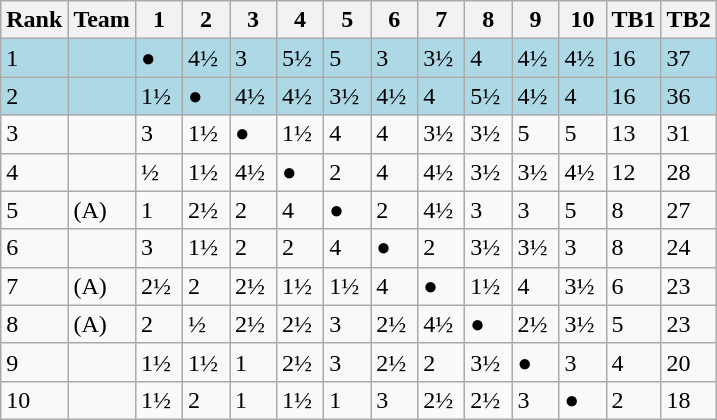<table class="wikitable">
<tr>
<th>Rank</th>
<th>Team</th>
<th style="width:1.5em;">1</th>
<th style="width:1.5em;">2</th>
<th style="width:1.5em;">3</th>
<th style="width:1.5em;">4</th>
<th style="width:1.5em;">5</th>
<th style="width:1.5em;">6</th>
<th style="width:1.5em;">7</th>
<th style="width:1.5em;">8</th>
<th style="width:1.5em;">9</th>
<th style="width:1.5em;">10</th>
<th>TB1</th>
<th>TB2</th>
</tr>
<tr style="background:lightblue">
<td>1</td>
<td></td>
<td>●</td>
<td>4½</td>
<td>3</td>
<td>5½</td>
<td>5</td>
<td>3</td>
<td>3½</td>
<td>4</td>
<td>4½</td>
<td>4½</td>
<td>16</td>
<td>37</td>
</tr>
<tr style="background:lightblue">
<td>2</td>
<td></td>
<td>1½</td>
<td>●</td>
<td>4½</td>
<td>4½</td>
<td>3½</td>
<td>4½</td>
<td>4</td>
<td>5½</td>
<td>4½</td>
<td>4</td>
<td>16</td>
<td>36</td>
</tr>
<tr>
<td>3</td>
<td></td>
<td>3</td>
<td>1½</td>
<td>●</td>
<td>1½</td>
<td>4</td>
<td>4</td>
<td>3½</td>
<td>3½</td>
<td>5</td>
<td>5</td>
<td>13</td>
<td>31</td>
</tr>
<tr>
<td>4</td>
<td></td>
<td>½</td>
<td>1½</td>
<td>4½</td>
<td>●</td>
<td>2</td>
<td>4</td>
<td>4½</td>
<td>3½</td>
<td>3½</td>
<td>4½</td>
<td>12</td>
<td>28</td>
</tr>
<tr>
<td>5</td>
<td> (A)</td>
<td>1</td>
<td>2½</td>
<td>2</td>
<td>4</td>
<td>●</td>
<td>2</td>
<td>4½</td>
<td>3</td>
<td>3</td>
<td>5</td>
<td>8</td>
<td>27</td>
</tr>
<tr>
<td>6</td>
<td></td>
<td>3</td>
<td>1½</td>
<td>2</td>
<td>2</td>
<td>4</td>
<td>●</td>
<td>2</td>
<td>3½</td>
<td>3½</td>
<td>3</td>
<td>8</td>
<td>24</td>
</tr>
<tr>
<td>7</td>
<td> (A)</td>
<td>2½</td>
<td>2</td>
<td>2½</td>
<td>1½</td>
<td>1½</td>
<td>4</td>
<td>●</td>
<td>1½</td>
<td>4</td>
<td>3½</td>
<td>6</td>
<td>23</td>
</tr>
<tr>
<td>8</td>
<td> (A)</td>
<td>2</td>
<td>½</td>
<td>2½</td>
<td>2½</td>
<td>3</td>
<td>2½</td>
<td>4½</td>
<td>●</td>
<td>2½</td>
<td>3½</td>
<td>5</td>
<td>23</td>
</tr>
<tr>
<td>9</td>
<td></td>
<td>1½</td>
<td>1½</td>
<td>1</td>
<td>2½</td>
<td>3</td>
<td>2½</td>
<td>2</td>
<td>3½</td>
<td>●</td>
<td>3</td>
<td>4</td>
<td>20</td>
</tr>
<tr>
<td>10</td>
<td></td>
<td>1½</td>
<td>2</td>
<td>1</td>
<td>1½</td>
<td>1</td>
<td>3</td>
<td>2½</td>
<td>2½</td>
<td>3</td>
<td>●</td>
<td>2</td>
<td>18</td>
</tr>
</table>
